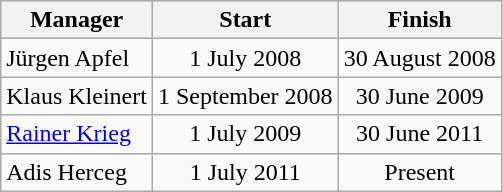<table class="wikitable">
<tr>
<th>Manager</th>
<th>Start</th>
<th>Finish</th>
</tr>
<tr align="center">
<td align="left">Jürgen Apfel</td>
<td>1 July 2008</td>
<td>30 August 2008</td>
</tr>
<tr align="center">
<td align="left">Klaus Kleinert</td>
<td>1 September 2008</td>
<td>30 June 2009</td>
</tr>
<tr align="center">
<td align="left"><a href='#'>Rainer Krieg</a></td>
<td>1 July 2009</td>
<td>30 June 2011</td>
</tr>
<tr align="center">
<td align="left">Adis Herceg</td>
<td>1 July 2011</td>
<td>Present</td>
</tr>
</table>
